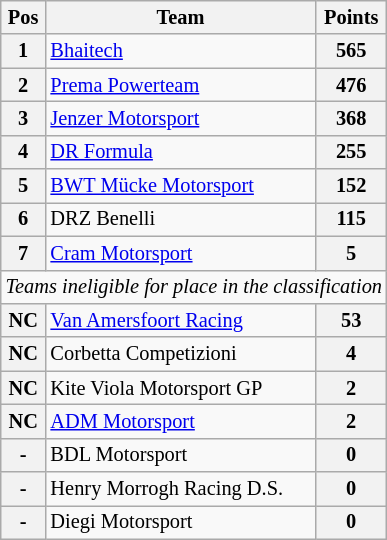<table class="wikitable" style="font-size: 85%;">
<tr>
<th>Pos</th>
<th>Team</th>
<th>Points</th>
</tr>
<tr>
<th>1</th>
<td> <a href='#'>Bhaitech</a></td>
<th>565</th>
</tr>
<tr>
<th>2</th>
<td> <a href='#'>Prema Powerteam</a></td>
<th>476</th>
</tr>
<tr>
<th>3</th>
<td> <a href='#'>Jenzer Motorsport</a></td>
<th>368</th>
</tr>
<tr>
<th>4</th>
<td> <a href='#'>DR Formula</a></td>
<th>255</th>
</tr>
<tr>
<th>5</th>
<td> <a href='#'>BWT Mücke Motorsport</a></td>
<th>152</th>
</tr>
<tr>
<th>6</th>
<td> DRZ Benelli</td>
<th>115</th>
</tr>
<tr>
<th>7</th>
<td> <a href='#'>Cram Motorsport</a></td>
<th>5</th>
</tr>
<tr>
<td colspan=3 style="text-align:center"><em>Teams ineligible for place in the classification</em></td>
</tr>
<tr>
<th>NC</th>
<td> <a href='#'>Van Amersfoort Racing</a></td>
<th>53</th>
</tr>
<tr>
<th>NC</th>
<td> Corbetta Competizioni</td>
<th>4</th>
</tr>
<tr>
<th>NC</th>
<td> Kite Viola Motorsport GP</td>
<th>2</th>
</tr>
<tr>
<th>NC</th>
<td> <a href='#'>ADM Motorsport</a></td>
<th>2</th>
</tr>
<tr>
<th>-</th>
<td> BDL Motorsport</td>
<th>0</th>
</tr>
<tr>
<th>-</th>
<td nowrap> Henry Morrogh Racing D.S.</td>
<th>0</th>
</tr>
<tr>
<th>-</th>
<td> Diegi Motorsport</td>
<th>0</th>
</tr>
</table>
